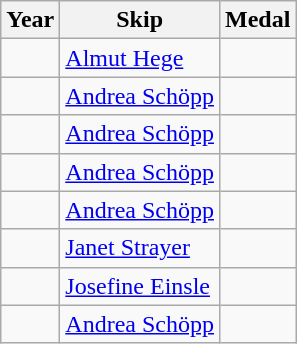<table class="wikitable">
<tr>
<th>Year</th>
<th>Skip</th>
<th>Medal</th>
</tr>
<tr>
<td></td>
<td><a href='#'>Almut Hege</a></td>
<td></td>
</tr>
<tr>
<td></td>
<td><a href='#'>Andrea Schöpp</a></td>
<td></td>
</tr>
<tr>
<td></td>
<td><a href='#'>Andrea Schöpp</a></td>
<td></td>
</tr>
<tr>
<td></td>
<td><a href='#'>Andrea Schöpp</a></td>
<td></td>
</tr>
<tr>
<td></td>
<td><a href='#'>Andrea Schöpp</a></td>
<td></td>
</tr>
<tr>
<td></td>
<td><a href='#'>Janet Strayer</a></td>
<td></td>
</tr>
<tr>
<td></td>
<td><a href='#'>Josefine Einsle</a></td>
<td></td>
</tr>
<tr>
<td></td>
<td><a href='#'>Andrea Schöpp</a></td>
<td></td>
</tr>
</table>
